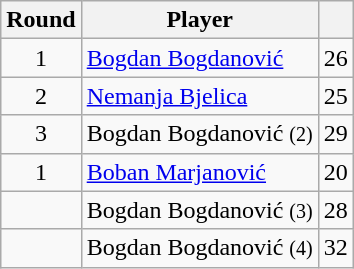<table class="wikitable sortable" style="text-align: center;">
<tr>
<th align="center">Round</th>
<th align="center">Player</th>
<th align="center"></th>
</tr>
<tr>
<td>1</td>
<td align="left"><a href='#'>Bogdan Bogdanović</a></td>
<td>26</td>
</tr>
<tr>
<td>2</td>
<td align="left"><a href='#'>Nemanja Bjelica</a></td>
<td>25</td>
</tr>
<tr>
<td>3</td>
<td align="left">Bogdan Bogdanović <small>(2)</small></td>
<td>29</td>
</tr>
<tr>
<td>1</td>
<td align="left"><a href='#'>Boban Marjanović</a></td>
<td>20</td>
</tr>
<tr>
<td></td>
<td align="left">Bogdan Bogdanović <small>(3)</small></td>
<td>28</td>
</tr>
<tr>
<td></td>
<td align="left">Bogdan Bogdanović <small>(4)</small></td>
<td>32</td>
</tr>
</table>
